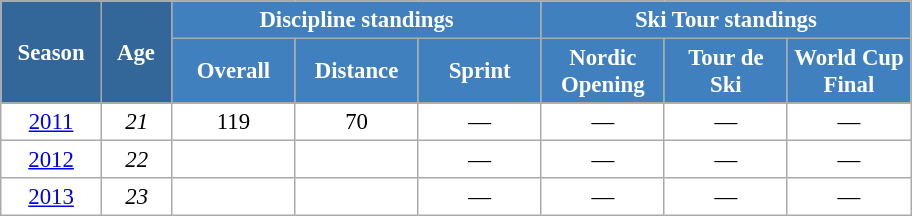<table class="wikitable" style="font-size:95%; text-align:center; border:grey solid 1px; border-collapse:collapse; background:#ffffff;">
<tr>
<th style="background-color:#369; color:white; width:60px;" rowspan="2"> Season </th>
<th style="background-color:#369; color:white; width:40px;" rowspan="2"> Age </th>
<th style="background-color:#4180be; color:white;" colspan="3">Discipline standings</th>
<th style="background-color:#4180be; color:white;" colspan="3">Ski Tour standings</th>
</tr>
<tr>
<th style="background-color:#4180be; color:white; width:75px;">Overall</th>
<th style="background-color:#4180be; color:white; width:75px;">Distance</th>
<th style="background-color:#4180be; color:white; width:75px;">Sprint</th>
<th style="background-color:#4180be; color:white; width:75px;">Nordic<br>Opening</th>
<th style="background-color:#4180be; color:white; width:75px;">Tour de<br>Ski</th>
<th style="background-color:#4180be; color:white; width:75px;">World Cup<br>Final</th>
</tr>
<tr>
<td><a href='#'>2011</a></td>
<td><em>21</em></td>
<td>119</td>
<td>70</td>
<td>—</td>
<td>—</td>
<td>—</td>
<td>—</td>
</tr>
<tr>
<td><a href='#'>2012</a></td>
<td><em>22</em></td>
<td></td>
<td></td>
<td>—</td>
<td>—</td>
<td>—</td>
<td>—</td>
</tr>
<tr>
<td><a href='#'>2013</a></td>
<td><em>23</em></td>
<td></td>
<td></td>
<td>—</td>
<td>—</td>
<td>—</td>
<td>—</td>
</tr>
</table>
